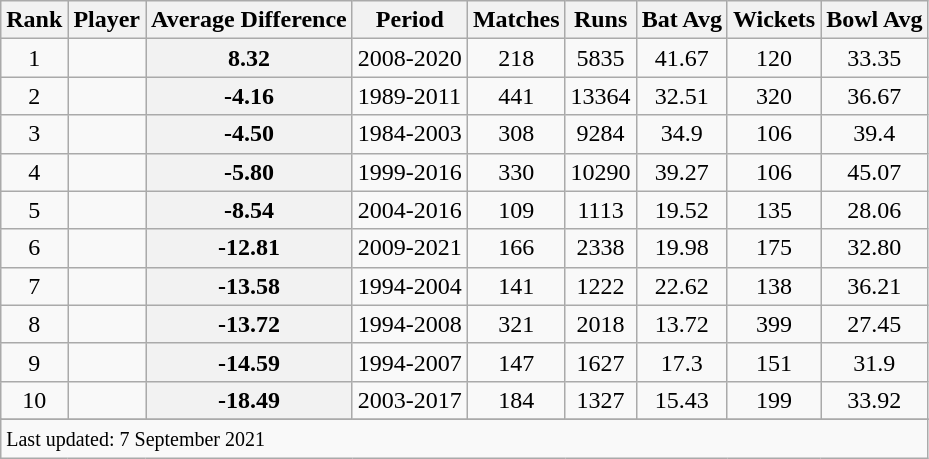<table class="wikitable plainrowheaders sortable">
<tr>
<th scope=col>Rank</th>
<th scope=col>Player</th>
<th scope=col>Average Difference</th>
<th scope=col>Period</th>
<th scope=col>Matches</th>
<th scope=col>Runs</th>
<th scope=col>Bat Avg</th>
<th scope=col>Wickets</th>
<th scope=col>Bowl Avg</th>
</tr>
<tr>
<td align=center>1</td>
<td></td>
<th scope=row style=text-align:center;>8.32</th>
<td>2008-2020</td>
<td align=center>218</td>
<td align=center>5835</td>
<td align=center>41.67</td>
<td align=center>120</td>
<td align=center>33.35</td>
</tr>
<tr>
<td align=center>2</td>
<td></td>
<th scope=row style=text-align:center;>-4.16</th>
<td>1989-2011</td>
<td align=center>441</td>
<td align=center>13364</td>
<td align=center>32.51</td>
<td align=center>320</td>
<td align=center>36.67</td>
</tr>
<tr>
<td align=center>3</td>
<td></td>
<th scope=row style=text-align:center;>-4.50</th>
<td>1984-2003</td>
<td align=center>308</td>
<td align=center>9284</td>
<td align=center>34.9</td>
<td align=center>106</td>
<td align=center>39.4</td>
</tr>
<tr>
<td align=center>4</td>
<td></td>
<th scope=row style=text-align:center;>-5.80</th>
<td>1999-2016</td>
<td align=center>330</td>
<td align=center>10290</td>
<td align=center>39.27</td>
<td align=center>106</td>
<td align=center>45.07</td>
</tr>
<tr>
<td align=center>5</td>
<td></td>
<th scope=row style=text-align:center;>-8.54</th>
<td>2004-2016</td>
<td align=center>109</td>
<td align=center>1113</td>
<td align=center>19.52</td>
<td align=center>135</td>
<td align=center>28.06</td>
</tr>
<tr>
<td align=center>6</td>
<td></td>
<th scope=row style=text-align:center;>-12.81</th>
<td>2009-2021</td>
<td align=center>166</td>
<td align=center>2338</td>
<td align=center>19.98</td>
<td align=center>175</td>
<td align=center>32.80</td>
</tr>
<tr>
<td align=center>7</td>
<td></td>
<th scope=row style=text-align:center;>-13.58</th>
<td>1994-2004</td>
<td align=center>141</td>
<td align=center>1222</td>
<td align=center>22.62</td>
<td align=center>138</td>
<td align=center>36.21</td>
</tr>
<tr>
<td align=center>8</td>
<td></td>
<th scope=row style=text-align:center;>-13.72</th>
<td>1994-2008</td>
<td align=center>321</td>
<td align=center>2018</td>
<td align=center>13.72</td>
<td align=center>399</td>
<td align=center>27.45</td>
</tr>
<tr>
<td align=center>9</td>
<td></td>
<th scope=row style=text-align:center;>-14.59</th>
<td>1994-2007</td>
<td align=center>147</td>
<td align=center>1627</td>
<td align=center>17.3</td>
<td align=center>151</td>
<td align=center>31.9</td>
</tr>
<tr>
<td align=center>10</td>
<td></td>
<th scope=row style=text-align:center;>-18.49</th>
<td>2003-2017</td>
<td align=center>184</td>
<td align=center>1327</td>
<td align=center>15.43</td>
<td align=center>199</td>
<td align=center>33.92</td>
</tr>
<tr>
</tr>
<tr class=sortbottom>
<td colspan=9><small>Last updated: 7 September 2021</small></td>
</tr>
</table>
